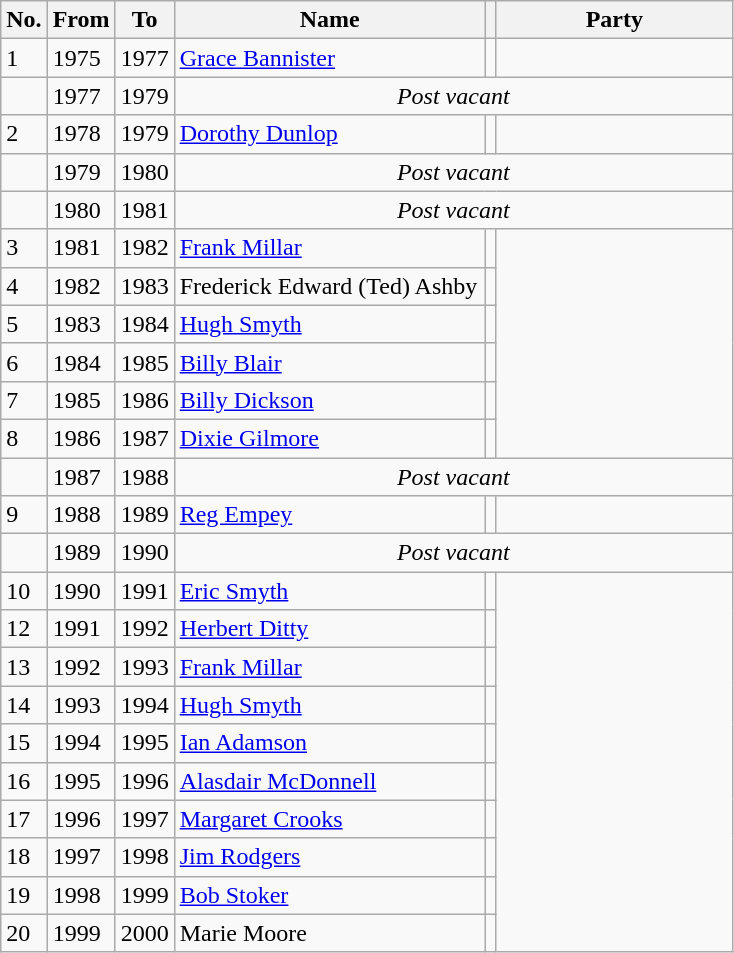<table class="wikitable sortable">
<tr>
<th>No.</th>
<th>From</th>
<th>To</th>
<th scope="col" width="200">Name</th>
<th class="unsortable"></th>
<th scope="col" width="150">Party</th>
</tr>
<tr>
<td>1</td>
<td>1975</td>
<td>1977</td>
<td><a href='#'>Grace Bannister</a></td>
<td></td>
</tr>
<tr>
<td></td>
<td>1977</td>
<td>1979</td>
<td colspan="3" style="text-align:center;"><em>Post vacant</em></td>
</tr>
<tr>
<td>2</td>
<td>1978</td>
<td>1979</td>
<td><a href='#'>Dorothy Dunlop</a></td>
<td></td>
</tr>
<tr>
<td></td>
<td>1979</td>
<td>1980</td>
<td colspan="3" style="text-align:center;"><em>Post vacant</em></td>
</tr>
<tr>
<td></td>
<td>1980</td>
<td>1981</td>
<td colspan="3" style="text-align:center;"><em>Post vacant</em></td>
</tr>
<tr>
<td>3</td>
<td>1981</td>
<td>1982</td>
<td><a href='#'>Frank Millar</a></td>
<td></td>
</tr>
<tr>
<td>4</td>
<td>1982</td>
<td>1983</td>
<td>Frederick Edward (Ted) Ashby</td>
<td></td>
</tr>
<tr>
<td>5</td>
<td>1983</td>
<td>1984</td>
<td><a href='#'>Hugh Smyth</a></td>
<td></td>
</tr>
<tr>
<td>6</td>
<td>1984</td>
<td>1985</td>
<td><a href='#'>Billy Blair</a></td>
<td></td>
</tr>
<tr>
<td>7</td>
<td>1985</td>
<td>1986</td>
<td><a href='#'>Billy Dickson</a></td>
<td></td>
</tr>
<tr>
<td>8</td>
<td>1986</td>
<td>1987</td>
<td><a href='#'>Dixie Gilmore</a></td>
<td></td>
</tr>
<tr>
<td></td>
<td>1987</td>
<td>1988</td>
<td colspan="3" style="text-align:center;"><em>Post vacant</em></td>
</tr>
<tr>
<td>9</td>
<td>1988</td>
<td>1989</td>
<td><a href='#'>Reg Empey</a></td>
<td></td>
</tr>
<tr>
<td></td>
<td>1989</td>
<td>1990</td>
<td colspan="3" style="text-align:center;"><em>Post vacant</em></td>
</tr>
<tr>
<td>10</td>
<td>1990</td>
<td>1991</td>
<td><a href='#'>Eric Smyth</a></td>
<td></td>
</tr>
<tr>
<td>12</td>
<td>1991</td>
<td>1992</td>
<td><a href='#'>Herbert Ditty</a></td>
<td></td>
</tr>
<tr>
<td>13</td>
<td>1992</td>
<td>1993</td>
<td><a href='#'>Frank Millar</a></td>
<td></td>
</tr>
<tr>
<td>14</td>
<td>1993</td>
<td>1994</td>
<td><a href='#'>Hugh Smyth</a></td>
<td></td>
</tr>
<tr>
<td>15</td>
<td>1994</td>
<td>1995</td>
<td><a href='#'>Ian Adamson</a></td>
<td></td>
</tr>
<tr>
<td>16</td>
<td>1995</td>
<td>1996</td>
<td><a href='#'>Alasdair McDonnell</a></td>
<td></td>
</tr>
<tr>
<td>17</td>
<td>1996</td>
<td>1997</td>
<td><a href='#'>Margaret Crooks</a></td>
<td></td>
</tr>
<tr>
<td>18</td>
<td>1997</td>
<td>1998</td>
<td><a href='#'>Jim Rodgers</a></td>
<td></td>
</tr>
<tr>
<td>19</td>
<td>1998</td>
<td>1999</td>
<td><a href='#'>Bob Stoker</a></td>
<td></td>
</tr>
<tr>
<td>20</td>
<td>1999</td>
<td>2000</td>
<td>Marie Moore</td>
<td></td>
</tr>
</table>
